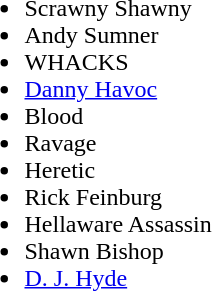<table>
<tr>
<td valign=top><br><ul><li>Scrawny Shawny</li><li>Andy Sumner</li><li>WHACKS</li><li><a href='#'>Danny Havoc</a></li><li>Blood</li><li>Ravage</li><li>Heretic</li><li>Rick Feinburg</li><li>Hellaware Assassin</li><li>Shawn Bishop</li><li><a href='#'>D. J. Hyde</a></li></ul></td>
</tr>
</table>
